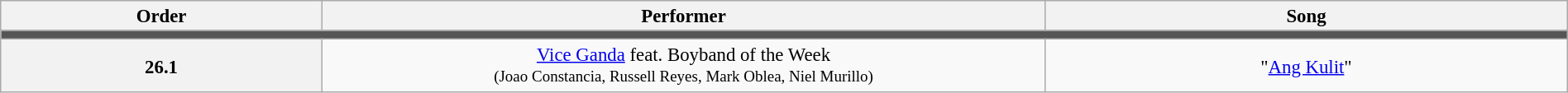<table class="wikitable" style="text-align:center; line-height:17px; width:100%; font-size: 95%;">
<tr>
<th style="width:08%;">Order</th>
<th style="width:18%;">Performer</th>
<th style="width:13%;">Song</th>
</tr>
<tr>
<td colspan="3" style="background:#555;"></td>
</tr>
<tr>
<th>26.1</th>
<td><a href='#'>Vice Ganda</a> feat. Boyband of the Week <br> <small>(Joao Constancia, Russell Reyes, Mark Oblea, Niel Murillo)</small></td>
<td>"<a href='#'>Ang Kulit</a>"</td>
</tr>
</table>
